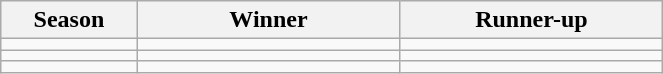<table class="wikitable" style="width:35%;">
<tr>
<th style="width:5%;">Season</th>
<th style="width:15%;">Winner</th>
<th style="width:15%;">Runner-up</th>
</tr>
<tr>
<td></td>
<td></td>
<td></td>
</tr>
<tr>
<td></td>
<td></td>
<td></td>
</tr>
<tr>
<td></td>
<td></td>
<td></td>
</tr>
</table>
